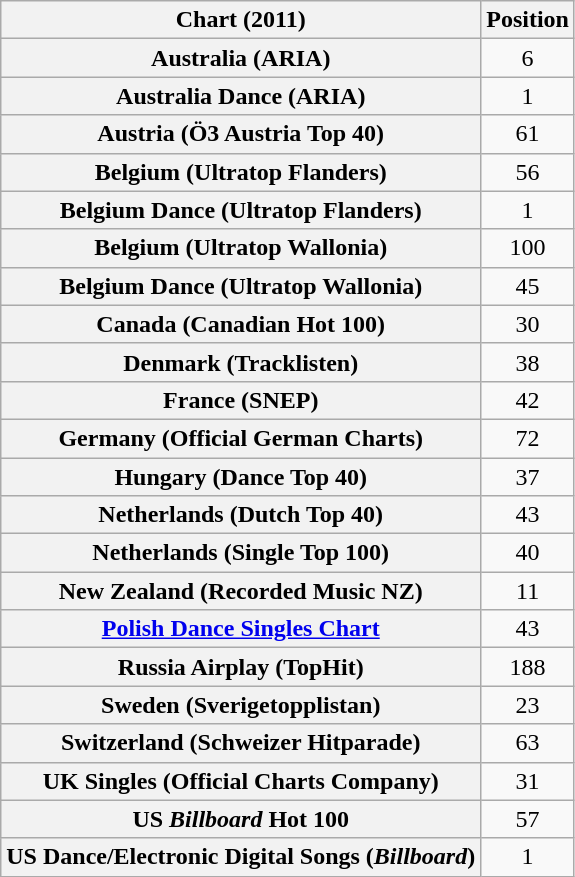<table class="wikitable plainrowheaders sortable">
<tr>
<th scope="col">Chart (2011)</th>
<th scope="col">Position</th>
</tr>
<tr>
<th scope="row">Australia (ARIA)</th>
<td style="text-align:center;">6</td>
</tr>
<tr>
<th scope="row">Australia Dance (ARIA)</th>
<td style="text-align:center;">1</td>
</tr>
<tr>
<th scope="row">Austria (Ö3 Austria Top 40)</th>
<td style="text-align:center;">61</td>
</tr>
<tr>
<th scope="row">Belgium (Ultratop Flanders)</th>
<td style="text-align:center;">56</td>
</tr>
<tr>
<th scope="row">Belgium Dance (Ultratop Flanders)</th>
<td style="text-align:center;">1</td>
</tr>
<tr>
<th scope="row">Belgium (Ultratop Wallonia)</th>
<td style="text-align:center;">100</td>
</tr>
<tr>
<th scope="row">Belgium Dance (Ultratop Wallonia)</th>
<td style="text-align:center;">45</td>
</tr>
<tr>
<th scope="row">Canada (Canadian Hot 100)</th>
<td style="text-align:center;">30</td>
</tr>
<tr>
<th scope="row">Denmark (Tracklisten)</th>
<td style="text-align:center;">38</td>
</tr>
<tr>
<th scope="row">France (SNEP)</th>
<td align="center">42</td>
</tr>
<tr>
<th scope="row">Germany (Official German Charts)</th>
<td style="text-align:center;">72</td>
</tr>
<tr>
<th scope="row">Hungary (Dance Top 40)</th>
<td align="center">37</td>
</tr>
<tr>
<th scope="row">Netherlands (Dutch Top 40)</th>
<td style="text-align:center;">43</td>
</tr>
<tr>
<th scope="row">Netherlands (Single Top 100)</th>
<td style="text-align:center;">40</td>
</tr>
<tr>
<th scope="row">New Zealand (Recorded Music NZ)</th>
<td style="text-align:center;">11</td>
</tr>
<tr>
<th scope="row"><a href='#'>Polish Dance Singles Chart</a></th>
<td style="text-align:center;">43</td>
</tr>
<tr>
<th scope="row">Russia Airplay (TopHit)</th>
<td style="text-align:center;">188</td>
</tr>
<tr>
<th scope="row">Sweden (Sverigetopplistan)</th>
<td style="text-align:center;">23</td>
</tr>
<tr>
<th scope="row">Switzerland (Schweizer Hitparade)</th>
<td style="text-align:center;">63</td>
</tr>
<tr>
<th scope="row">UK Singles (Official Charts Company)</th>
<td style="text-align:center;">31</td>
</tr>
<tr>
<th scope="row">US <em>Billboard</em> Hot 100</th>
<td style="text-align:center;">57</td>
</tr>
<tr>
<th scope="row">US Dance/Electronic Digital Songs (<em>Billboard</em>)</th>
<td style="text-align:center;">1</td>
</tr>
</table>
